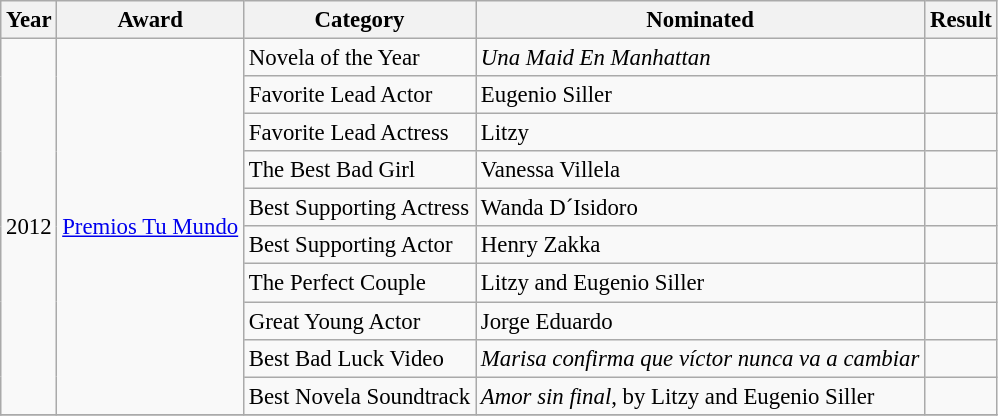<table class="wikitable" style="font-size: 95%;">
<tr align="center">
<th>Year</th>
<th scope="col">Award</th>
<th scope="col">Category</th>
<th scope="col">Nominated</th>
<th scope="col">Result</th>
</tr>
<tr>
<td rowspan="10">2012</td>
<td rowspan="10"><a href='#'>Premios Tu Mundo</a></td>
<td>Novela of the Year</td>
<td><em>Una Maid En Manhattan</em></td>
<td></td>
</tr>
<tr>
<td>Favorite Lead Actor</td>
<td>Eugenio Siller</td>
<td></td>
</tr>
<tr>
<td>Favorite Lead Actress</td>
<td>Litzy</td>
<td></td>
</tr>
<tr>
<td>The Best Bad Girl</td>
<td>Vanessa Villela</td>
<td></td>
</tr>
<tr>
<td>Best Supporting Actress</td>
<td>Wanda D´Isidoro</td>
<td></td>
</tr>
<tr>
<td>Best Supporting Actor</td>
<td>Henry Zakka</td>
<td></td>
</tr>
<tr>
<td>The Perfect Couple</td>
<td>Litzy and Eugenio Siller</td>
<td></td>
</tr>
<tr>
<td>Great Young Actor</td>
<td>Jorge Eduardo</td>
<td></td>
</tr>
<tr>
<td>Best Bad Luck Video</td>
<td><em>Marisa confirma que víctor nunca va a cambiar</em></td>
<td></td>
</tr>
<tr>
<td>Best Novela Soundtrack</td>
<td><em>Amor sin final</em>, by Litzy and Eugenio Siller</td>
<td></td>
</tr>
<tr>
</tr>
</table>
